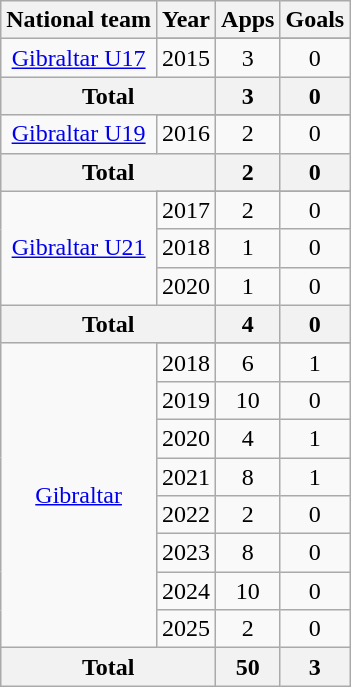<table class=wikitable style="text-align: center;">
<tr>
<th>National team</th>
<th>Year</th>
<th>Apps</th>
<th>Goals</th>
</tr>
<tr>
<td rowspan=2><a href='#'>Gibraltar U17</a></td>
</tr>
<tr>
<td>2015</td>
<td>3</td>
<td>0</td>
</tr>
<tr>
<th colspan=2>Total</th>
<th>3</th>
<th>0</th>
</tr>
<tr>
<td rowspan=2><a href='#'>Gibraltar U19</a></td>
</tr>
<tr>
<td>2016</td>
<td>2</td>
<td>0</td>
</tr>
<tr>
<th colspan=2>Total</th>
<th>2</th>
<th>0</th>
</tr>
<tr>
<td rowspan=4><a href='#'>Gibraltar U21</a></td>
</tr>
<tr>
<td>2017</td>
<td>2</td>
<td>0</td>
</tr>
<tr>
<td>2018</td>
<td>1</td>
<td>0</td>
</tr>
<tr>
<td>2020</td>
<td>1</td>
<td>0</td>
</tr>
<tr>
<th colspan=2>Total</th>
<th>4</th>
<th>0</th>
</tr>
<tr>
<td rowspan=9><a href='#'>Gibraltar</a></td>
</tr>
<tr>
<td>2018</td>
<td>6</td>
<td>1</td>
</tr>
<tr>
<td>2019</td>
<td>10</td>
<td>0</td>
</tr>
<tr>
<td>2020</td>
<td>4</td>
<td>1</td>
</tr>
<tr>
<td>2021</td>
<td>8</td>
<td>1</td>
</tr>
<tr>
<td>2022</td>
<td>2</td>
<td>0</td>
</tr>
<tr>
<td>2023</td>
<td>8</td>
<td>0</td>
</tr>
<tr>
<td>2024</td>
<td>10</td>
<td>0</td>
</tr>
<tr>
<td>2025</td>
<td>2</td>
<td>0</td>
</tr>
<tr>
<th colspan=2>Total</th>
<th>50</th>
<th>3</th>
</tr>
</table>
